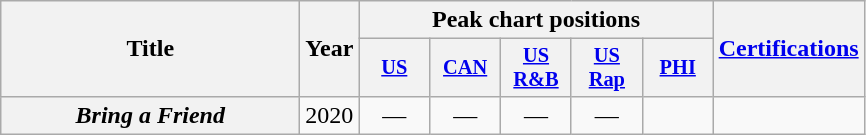<table class="wikitable plainrowheaders" style="text-align:center;">
<tr>
<th scope="col" rowspan=2 style="width:12em;">Title</th>
<th scope="col" rowspan=2 style="width:1em;">Year</th>
<th scope="col" colspan=5>Peak chart positions</th>
<th scope="col" rowspan="2"><a href='#'>Certifications</a></th>
</tr>
<tr>
<th scope="col" style="width:3em;font-size:85%;"><a href='#'>US</a><br></th>
<th scope="col" style="width:3em;font-size:85%;"><a href='#'>CAN</a><br></th>
<th scope="col" style="width:3em;font-size:85%;"><a href='#'>US<br>R&B</a><br></th>
<th scope="col" style="width:3em;font-size:85%;"><a href='#'>US<br>Rap</a><br></th>
<th scope="col" style="width:3em;font-size:85%;"><a href='#'>PHI</a><br></th>
</tr>
<tr>
<th scope=row><em>Bring a Friend</em></th>
<td>2020</td>
<td>—</td>
<td>—</td>
<td>—</td>
<td>—</td>
<td></td>
<td></td>
</tr>
</table>
